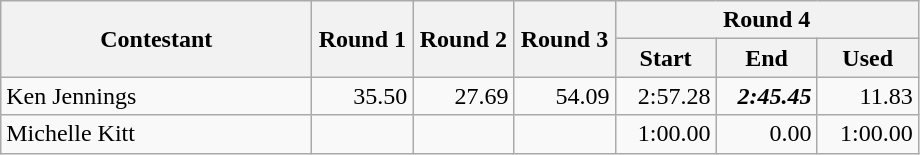<table class="wikitable">
<tr>
<th rowspan="2" width="200">Contestant</th>
<th rowspan="2" width="60">Round 1</th>
<th rowspan="2" width="60">Round 2</th>
<th rowspan="2" width="60">Round 3</th>
<th colspan="3">Round 4</th>
</tr>
<tr>
<th width="60">Start</th>
<th width="60">End</th>
<th width="60">Used</th>
</tr>
<tr>
<td> Ken Jennings</td>
<td align = right>35.50</td>
<td align = right>27.69</td>
<td align = right>54.09</td>
<td align = right>2:57.28</td>
<td align = right><strong><em>2:45.45</em></strong></td>
<td align = right>11.83</td>
</tr>
<tr>
<td> Michelle Kitt</td>
<td align = right></td>
<td align = right></td>
<td align = right></td>
<td align = right>1:00.00</td>
<td align = right>0.00</td>
<td align = right>1:00.00</td>
</tr>
</table>
